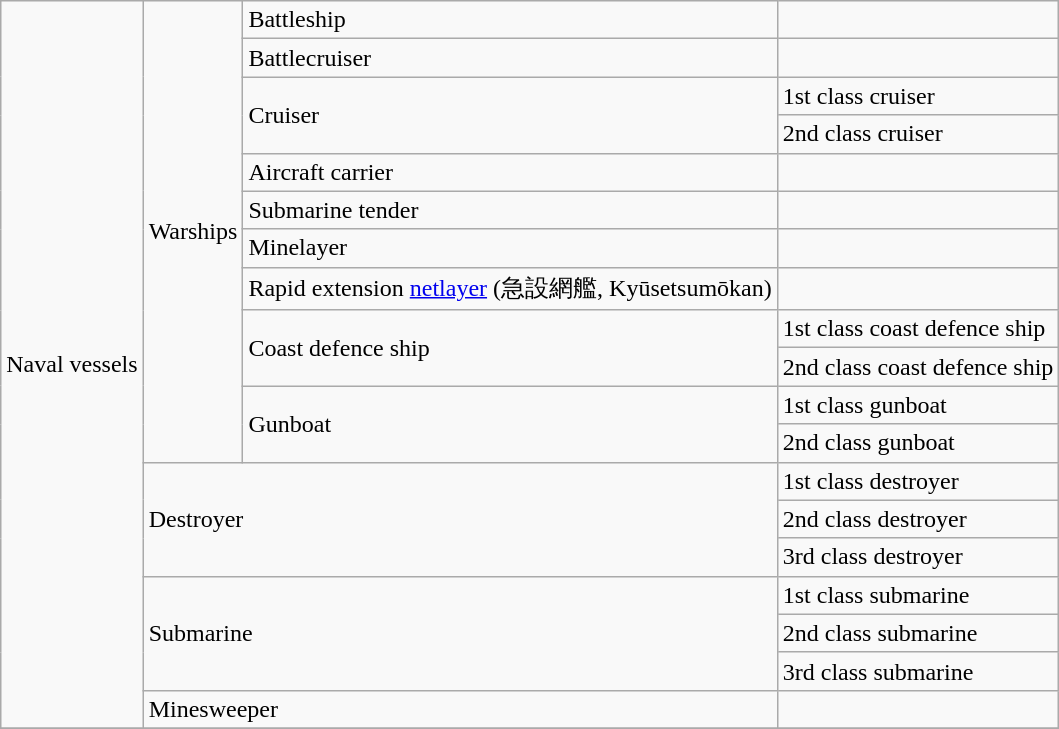<table class="wikitable">
<tr>
<td rowspan="19">Naval vessels</td>
<td rowspan="12">Warships</td>
<td>Battleship</td>
<td></td>
</tr>
<tr>
<td>Battlecruiser</td>
<td></td>
</tr>
<tr>
<td rowspan="2">Cruiser</td>
<td>1st class cruiser</td>
</tr>
<tr>
<td>2nd class cruiser</td>
</tr>
<tr>
<td>Aircraft carrier</td>
<td></td>
</tr>
<tr>
<td>Submarine tender</td>
<td></td>
</tr>
<tr>
<td>Minelayer</td>
<td></td>
</tr>
<tr>
<td>Rapid extension <a href='#'>netlayer</a> (急設網艦, Kyūsetsumōkan)</td>
<td></td>
</tr>
<tr>
<td rowspan="2">Coast defence ship</td>
<td>1st class coast defence ship</td>
</tr>
<tr>
<td>2nd class coast defence ship</td>
</tr>
<tr>
<td rowspan="2">Gunboat</td>
<td>1st class gunboat</td>
</tr>
<tr>
<td>2nd class gunboat</td>
</tr>
<tr>
<td colspan="2" rowspan="3">Destroyer</td>
<td>1st class destroyer</td>
</tr>
<tr>
<td>2nd class destroyer</td>
</tr>
<tr>
<td>3rd class destroyer</td>
</tr>
<tr>
<td rowspan="3" colspan="2">Submarine</td>
<td>1st class submarine</td>
</tr>
<tr>
<td>2nd class submarine</td>
</tr>
<tr>
<td>3rd class submarine</td>
</tr>
<tr>
<td colspan="2">Minesweeper</td>
<td></td>
</tr>
<tr>
</tr>
</table>
